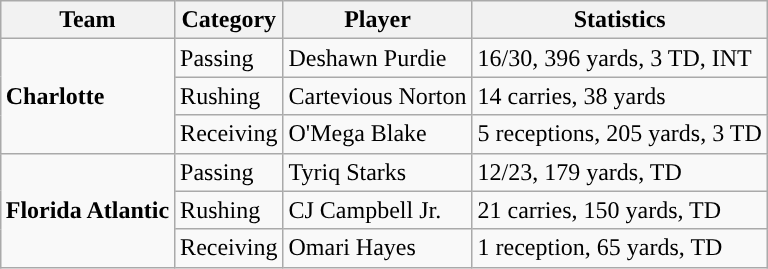<table class="wikitable" style="float: right;">
<tr>
<th>Team</th>
<th>Category</th>
<th>Player</th>
<th>Statistics</th>
</tr>
<tr>
<td rowspan=3><strong>Charlotte</strong></td>
<td>Passing</td>
<td>Deshawn Purdie</td>
<td>16/30, 396 yards, 3 TD, INT</td>
</tr>
<tr>
<td>Rushing</td>
<td>Cartevious Norton</td>
<td>14 carries, 38 yards</td>
</tr>
<tr>
<td>Receiving</td>
<td>O'Mega Blake</td>
<td>5 receptions, 205 yards, 3 TD</td>
</tr>
<tr>
<td rowspan=3><strong>Florida Atlantic</strong></td>
<td>Passing</td>
<td>Tyriq Starks</td>
<td>12/23, 179 yards, TD</td>
</tr>
<tr>
<td>Rushing</td>
<td>CJ Campbell Jr.</td>
<td>21 carries, 150 yards, TD</td>
</tr>
<tr>
<td>Receiving</td>
<td>Omari Hayes</td>
<td>1 reception, 65 yards, TD</td>
</tr>
</table>
